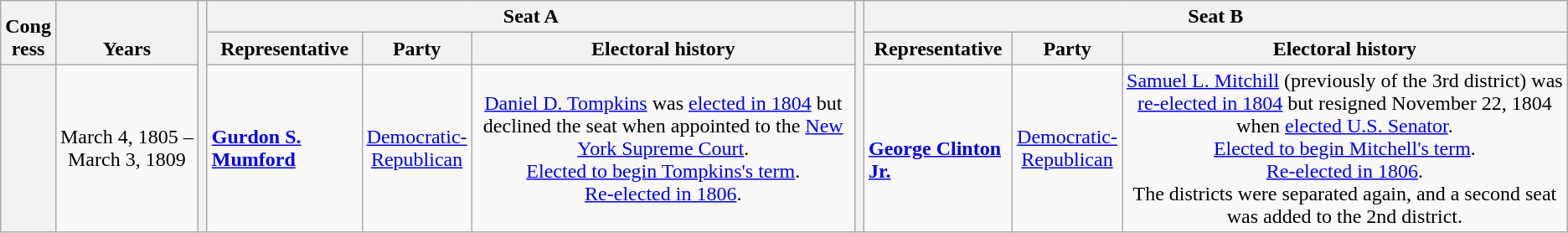<table class=wikitable style="text-align:center">
<tr valign=bottom>
<th rowspan=2>Cong<br>ress</th>
<th rowspan=2>Years</th>
<th rowspan=99></th>
<th colspan=3>Seat A</th>
<th rowspan=99></th>
<th colspan=3>Seat B</th>
</tr>
<tr>
<th>Representative</th>
<th>Party</th>
<th>Electoral history</th>
<th>Representative</th>
<th>Party</th>
<th>Electoral history</th>
</tr>
<tr style="height:3em">
<th></th>
<td nowrap>March 4, 1805 –<br>March 3, 1809</td>
<td align=left><strong><a href='#'>Gurdon S. Mumford</a></strong><br></td>
<td><a href='#'>Democratic-<br>Republican</a></td>
<td><a href='#'>Daniel D. Tompkins</a> was <a href='#'>elected in 1804</a> but declined the seat when appointed to the <a href='#'>New York Supreme Court</a>.<br><a href='#'>Elected to begin Tompkins's term</a>.<br><a href='#'>Re-elected in 1806</a>.</td>
<td align=left><br><strong><a href='#'>George Clinton Jr.</a></strong><br></td>
<td><a href='#'>Democratic-<br>Republican</a></td>
<td><a href='#'>Samuel L. Mitchill</a> (previously of the 3rd district) was <a href='#'>re-elected in 1804</a> but resigned November 22, 1804 when <a href='#'>elected U.S. Senator</a>.<br><a href='#'>Elected to begin Mitchell's term</a>.<br><a href='#'>Re-elected in 1806</a>.<br>The districts were separated again, and a second seat was added to the 2nd district.</td>
</tr>
</table>
